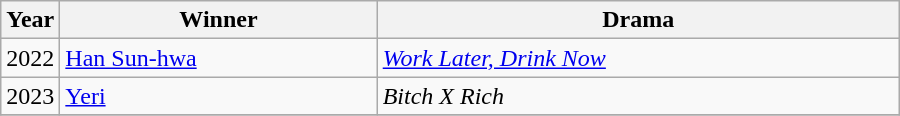<table class="wikitable" style="width:600px">
<tr>
<th width="10">Year</th>
<th>Winner</th>
<th>Drama</th>
</tr>
<tr>
<td>2022</td>
<td><a href='#'>Han Sun-hwa</a></td>
<td><em><a href='#'>Work Later, Drink Now</a></em></td>
</tr>
<tr>
<td>2023</td>
<td><a href='#'>Yeri</a></td>
<td><em>Bitch X Rich</em></td>
</tr>
<tr>
</tr>
</table>
